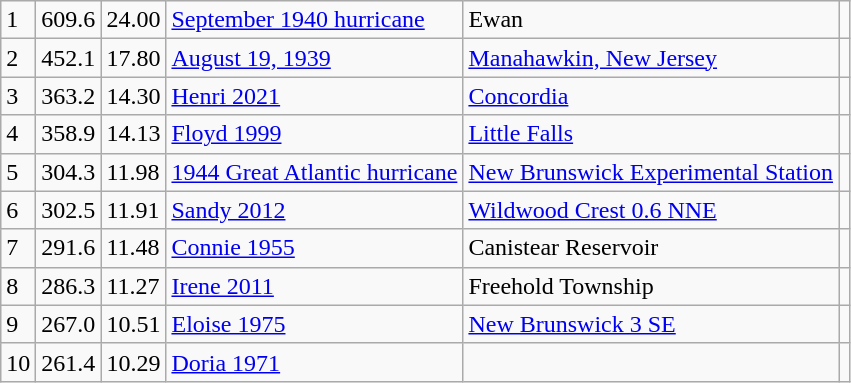<table class="wikitable">
<tr>
<td>1</td>
<td>609.6</td>
<td>24.00</td>
<td><a href='#'>September 1940 hurricane</a></td>
<td>Ewan</td>
<td></td>
</tr>
<tr>
<td>2</td>
<td>452.1</td>
<td>17.80</td>
<td><a href='#'>August 19, 1939</a></td>
<td><a href='#'>Manahawkin, New Jersey</a></td>
<td></td>
</tr>
<tr>
<td>3</td>
<td>363.2</td>
<td>14.30</td>
<td><a href='#'>Henri 2021</a></td>
<td><a href='#'>Concordia</a></td>
<td></td>
</tr>
<tr>
<td>4</td>
<td>358.9</td>
<td>14.13</td>
<td><a href='#'>Floyd 1999</a></td>
<td><a href='#'>Little Falls</a></td>
<td></td>
</tr>
<tr>
<td>5</td>
<td>304.3</td>
<td>11.98</td>
<td><a href='#'>1944 Great Atlantic hurricane</a></td>
<td><a href='#'>New Brunswick Experimental Station</a></td>
<td></td>
</tr>
<tr>
<td>6</td>
<td>302.5</td>
<td>11.91</td>
<td><a href='#'>Sandy 2012</a></td>
<td><a href='#'>Wildwood Crest 0.6 NNE</a></td>
<td></td>
</tr>
<tr>
<td>7</td>
<td>291.6</td>
<td>11.48</td>
<td><a href='#'>Connie 1955</a></td>
<td>Canistear Reservoir</td>
<td></td>
</tr>
<tr>
<td>8</td>
<td>286.3</td>
<td>11.27</td>
<td><a href='#'>Irene 2011</a></td>
<td>Freehold Township</td>
<td></td>
</tr>
<tr>
<td>9</td>
<td>267.0</td>
<td>10.51</td>
<td><a href='#'>Eloise 1975</a></td>
<td><a href='#'>New Brunswick 3 SE</a></td>
<td></td>
</tr>
<tr>
<td>10</td>
<td>261.4</td>
<td>10.29</td>
<td><a href='#'>Doria 1971</a></td>
<td></td>
<td></td>
</tr>
</table>
